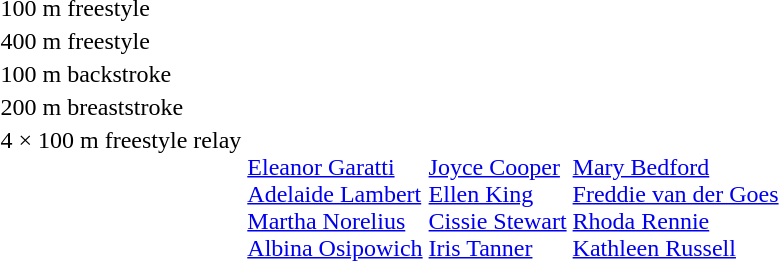<table>
<tr>
<td>100 m freestyle<br></td>
<td></td>
<td></td>
<td></td>
</tr>
<tr>
<td>400 m freestyle<br></td>
<td></td>
<td></td>
<td></td>
</tr>
<tr>
<td>100 m backstroke<br></td>
<td></td>
<td></td>
<td></td>
</tr>
<tr>
<td>200 m breaststroke<br></td>
<td></td>
<td></td>
<td></td>
</tr>
<tr valign="top">
<td>4 × 100 m freestyle relay<br></td>
<td><br><a href='#'>Eleanor Garatti</a><br><a href='#'>Adelaide Lambert</a><br><a href='#'>Martha Norelius</a><br><a href='#'>Albina Osipowich</a></td>
<td><br><a href='#'>Joyce Cooper</a><br><a href='#'>Ellen King</a><br><a href='#'>Cissie Stewart</a><br><a href='#'>Iris Tanner</a></td>
<td><br><a href='#'>Mary Bedford</a><br><a href='#'>Freddie van der Goes</a><br><a href='#'>Rhoda Rennie</a><br><a href='#'>Kathleen Russell</a></td>
</tr>
</table>
